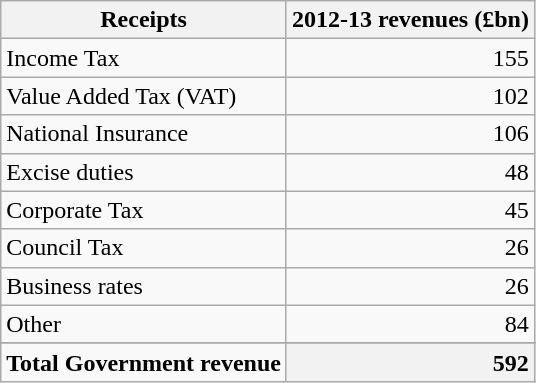<table class="wikitable sortable">
<tr>
<th>Receipts</th>
<th style="text-align: right">2012-13 revenues (£bn)</th>
</tr>
<tr>
<td>Income Tax</td>
<td style="text-align: right">155</td>
</tr>
<tr>
<td>Value Added Tax (VAT)</td>
<td style="text-align: right">102</td>
</tr>
<tr>
<td>National Insurance</td>
<td style="text-align: right">106</td>
</tr>
<tr>
<td>Excise duties</td>
<td style="text-align: right">48</td>
</tr>
<tr>
<td>Corporate Tax</td>
<td style="text-align: right">45</td>
</tr>
<tr>
<td>Council Tax</td>
<td style="text-align: right">26</td>
</tr>
<tr>
<td>Business rates</td>
<td style="text-align: right">26</td>
</tr>
<tr>
<td>Other</td>
<td style="text-align: right">84</td>
</tr>
<tr>
</tr>
<tr class="sortbottom">
<td style="text-align: left"><strong>Total Government revenue</strong></td>
<th style="text-align: right">592</th>
</tr>
</table>
